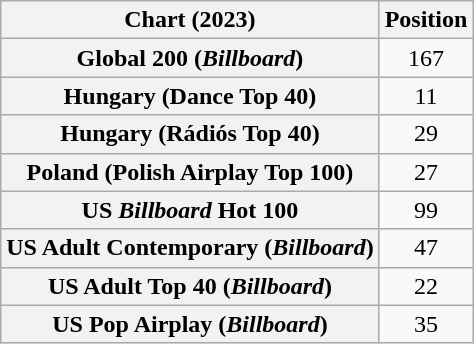<table class="wikitable sortable plainrowheaders" style="text-align:center;">
<tr>
<th scope="col">Chart (2023)</th>
<th scope="col">Position</th>
</tr>
<tr>
<th scope="row">Global 200 (<em>Billboard</em>)</th>
<td>167</td>
</tr>
<tr>
<th scope="row">Hungary (Dance Top 40)</th>
<td>11</td>
</tr>
<tr>
<th scope="row">Hungary (Rádiós Top 40)</th>
<td>29</td>
</tr>
<tr>
<th scope="row">Poland (Polish Airplay Top 100)</th>
<td>27</td>
</tr>
<tr>
<th scope="row">US <em>Billboard</em> Hot 100</th>
<td>99</td>
</tr>
<tr>
<th scope="row">US Adult Contemporary (<em>Billboard</em>)</th>
<td>47</td>
</tr>
<tr>
<th scope="row">US Adult Top 40 (<em>Billboard</em>)</th>
<td>22</td>
</tr>
<tr>
<th scope="row">US Pop Airplay (<em>Billboard</em>)</th>
<td>35</td>
</tr>
</table>
